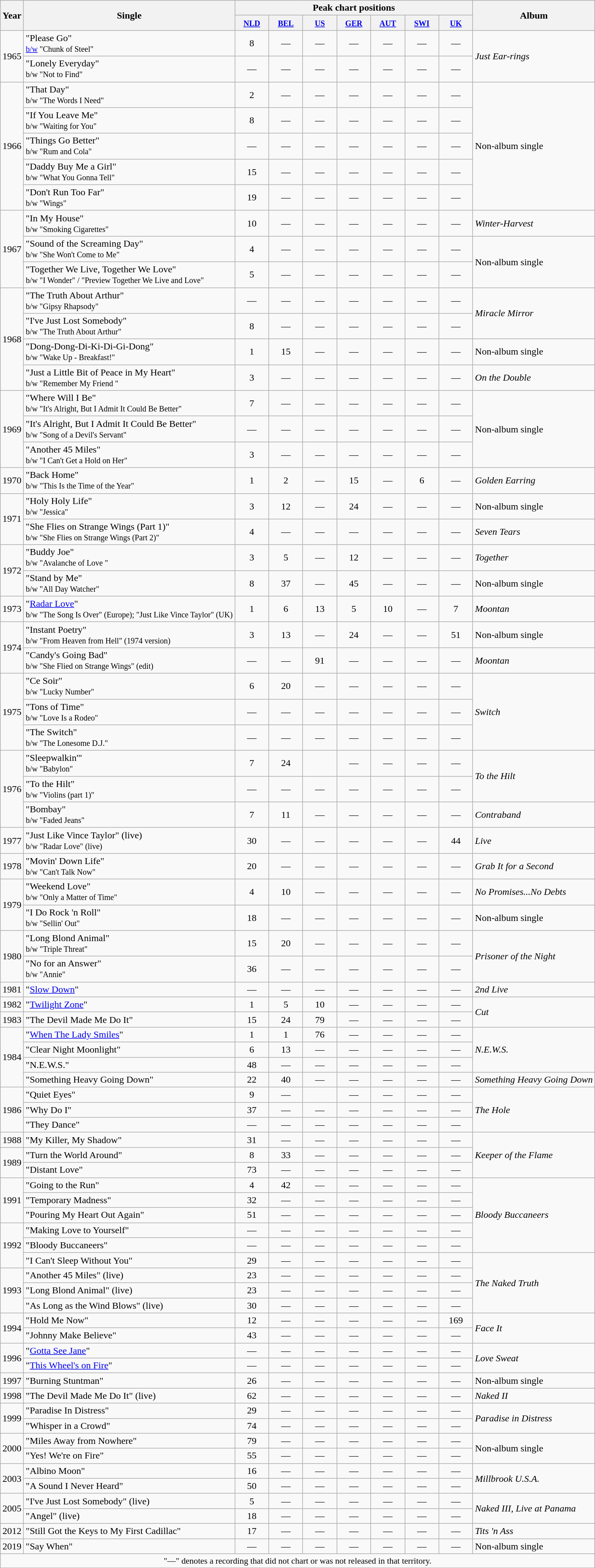<table class="wikitable">
<tr>
<th rowspan="2">Year</th>
<th rowspan="2">Single</th>
<th colspan="7">Peak chart positions</th>
<th rowspan="2">Album</th>
</tr>
<tr>
<th width="50px"><small><a href='#'>NLD</a></small><br></th>
<th width="50px"><small><a href='#'>BEL</a></small><br></th>
<th width="50px"><small><a href='#'>US</a></small><br></th>
<th width="50px"><small><a href='#'>GER</a></small><br></th>
<th width="50px"><small><a href='#'>AUT</a></small><br></th>
<th width="50px"><small><a href='#'>SWI</a></small><br></th>
<th width="50px"><small><a href='#'>UK</a></small><br></th>
</tr>
<tr>
<td rowspan="2">1965</td>
<td>"Please Go" <br><small><a href='#'>b/w</a> "Chunk of Steel"</small></td>
<td style="text-align:center;">8</td>
<td style="text-align:center;">—</td>
<td style="text-align:center;">—</td>
<td style="text-align:center;">—</td>
<td style="text-align:center;">—</td>
<td style="text-align:center;">—</td>
<td style="text-align:center;">—</td>
<td rowspan="2"><em>Just Ear-rings</em></td>
</tr>
<tr>
<td>"Lonely Everyday" <br><small>b/w "Not to Find"</small></td>
<td style="text-align:center;">—</td>
<td style="text-align:center;">—</td>
<td style="text-align:center;">—</td>
<td style="text-align:center;">—</td>
<td style="text-align:center;">—</td>
<td style="text-align:center;">—</td>
<td style="text-align:center;">—</td>
</tr>
<tr>
<td rowspan="5">1966</td>
<td>"That Day" <br><small>b/w "The Words I Need"</small></td>
<td style="text-align:center;">2</td>
<td style="text-align:center;">—</td>
<td style="text-align:center;">—</td>
<td style="text-align:center;">—</td>
<td style="text-align:center;">—</td>
<td style="text-align:center;">—</td>
<td style="text-align:center;">—</td>
<td rowspan="5">Non-album single</td>
</tr>
<tr>
<td>"If You Leave Me" <br><small>b/w "Waiting for You"</small></td>
<td style="text-align:center;">8</td>
<td style="text-align:center;">—</td>
<td style="text-align:center;">—</td>
<td style="text-align:center;">—</td>
<td style="text-align:center;">—</td>
<td style="text-align:center;">—</td>
<td style="text-align:center;">—</td>
</tr>
<tr>
<td>"Things Go Better" <br><small>b/w "Rum and Cola"</small></td>
<td style="text-align:center;">—</td>
<td style="text-align:center;">—</td>
<td style="text-align:center;">—</td>
<td style="text-align:center;">—</td>
<td style="text-align:center;">—</td>
<td style="text-align:center;">—</td>
<td style="text-align:center;">—</td>
</tr>
<tr>
<td>"Daddy Buy Me a Girl" <br><small>b/w "What You Gonna Tell"</small></td>
<td style="text-align:center;">15</td>
<td style="text-align:center;">—</td>
<td style="text-align:center;">—</td>
<td style="text-align:center;">—</td>
<td style="text-align:center;">—</td>
<td style="text-align:center;">—</td>
<td style="text-align:center;">—</td>
</tr>
<tr>
<td>"Don't Run Too Far" <br><small>b/w "Wings"</small></td>
<td style="text-align:center;">19</td>
<td style="text-align:center;">—</td>
<td style="text-align:center;">—</td>
<td style="text-align:center;">—</td>
<td style="text-align:center;">—</td>
<td style="text-align:center;">—</td>
<td style="text-align:center;">—</td>
</tr>
<tr>
<td rowspan="3">1967</td>
<td>"In My House" <br><small>b/w "Smoking Cigarettes"</small></td>
<td style="text-align:center;">10</td>
<td style="text-align:center;">—</td>
<td style="text-align:center;">—</td>
<td style="text-align:center;">—</td>
<td style="text-align:center;">—</td>
<td style="text-align:center;">—</td>
<td style="text-align:center;">—</td>
<td><em>Winter-Harvest</em></td>
</tr>
<tr>
<td>"Sound of the Screaming Day" <br><small>b/w "She Won't Come to Me"</small></td>
<td style="text-align:center;">4</td>
<td style="text-align:center;">—</td>
<td style="text-align:center;">—</td>
<td style="text-align:center;">—</td>
<td style="text-align:center;">—</td>
<td style="text-align:center;">—</td>
<td style="text-align:center;">—</td>
<td rowspan="2">Non-album single</td>
</tr>
<tr>
<td>"Together We Live, Together We Love" <br><small>b/w "I Wonder" / "Preview Together We Live and Love"</small></td>
<td style="text-align:center;">5</td>
<td style="text-align:center;">—</td>
<td style="text-align:center;">—</td>
<td style="text-align:center;">—</td>
<td style="text-align:center;">—</td>
<td style="text-align:center;">—</td>
<td style="text-align:center;">—</td>
</tr>
<tr>
<td rowspan="4">1968</td>
<td>"The Truth About Arthur" <br><small>b/w "Gipsy Rhapsody"</small></td>
<td style="text-align:center;">—</td>
<td style="text-align:center;">—</td>
<td style="text-align:center;">—</td>
<td style="text-align:center;">—</td>
<td style="text-align:center;">—</td>
<td style="text-align:center;">—</td>
<td style="text-align:center;">—</td>
<td rowspan="2"><em>Miracle Mirror</em></td>
</tr>
<tr>
<td>"I've Just Lost Somebody" <br><small>b/w "The Truth About Arthur"</small></td>
<td style="text-align:center;">8</td>
<td style="text-align:center;">—</td>
<td style="text-align:center;">—</td>
<td style="text-align:center;">—</td>
<td style="text-align:center;">—</td>
<td style="text-align:center;">—</td>
<td style="text-align:center;">—</td>
</tr>
<tr>
<td>"Dong-Dong-Di-Ki-Di-Gi-Dong" <br><small>b/w "Wake Up - Breakfast!"</small></td>
<td style="text-align:center;">1</td>
<td style="text-align:center;">15</td>
<td style="text-align:center;">—</td>
<td style="text-align:center;">—</td>
<td style="text-align:center;">—</td>
<td style="text-align:center;">—</td>
<td style="text-align:center;">—</td>
<td>Non-album single</td>
</tr>
<tr>
<td>"Just a Little Bit of Peace in My Heart" <br><small>b/w "Remember My Friend	"</small></td>
<td style="text-align:center;">3</td>
<td style="text-align:center;">—</td>
<td style="text-align:center;">—</td>
<td style="text-align:center;">—</td>
<td style="text-align:center;">—</td>
<td style="text-align:center;">—</td>
<td style="text-align:center;">—</td>
<td><em>On the Double</em></td>
</tr>
<tr>
<td rowspan="3">1969</td>
<td>"Where Will I Be" <br><small>b/w "It's Alright, But I Admit It Could Be Better"</small></td>
<td style="text-align:center;">7</td>
<td style="text-align:center;">—</td>
<td style="text-align:center;">—</td>
<td style="text-align:center;">—</td>
<td style="text-align:center;">—</td>
<td style="text-align:center;">—</td>
<td style="text-align:center;">—</td>
<td rowspan="3">Non-album single</td>
</tr>
<tr>
<td>"It's Alright, But I Admit It Could Be Better" <br><small>b/w "Song of a Devil's Servant"</small></td>
<td style="text-align:center;">—</td>
<td style="text-align:center;">—</td>
<td style="text-align:center;">—</td>
<td style="text-align:center;">—</td>
<td style="text-align:center;">—</td>
<td style="text-align:center;">—</td>
<td style="text-align:center;">—</td>
</tr>
<tr>
<td>"Another 45 Miles" <br><small>b/w "I Can't Get a Hold on Her"</small></td>
<td style="text-align:center;">3</td>
<td style="text-align:center;">—</td>
<td style="text-align:center;">—</td>
<td style="text-align:center;">—</td>
<td style="text-align:center;">—</td>
<td style="text-align:center;">—</td>
<td style="text-align:center;">—</td>
</tr>
<tr>
<td>1970</td>
<td>"Back Home" <br><small>b/w "This Is the Time of the Year"</small></td>
<td style="text-align:center;">1</td>
<td style="text-align:center;">2</td>
<td style="text-align:center;">—</td>
<td style="text-align:center;">15</td>
<td style="text-align:center;">—</td>
<td style="text-align:center;">6</td>
<td style="text-align:center;">—</td>
<td><em>Golden Earring</em></td>
</tr>
<tr>
<td rowspan="2">1971</td>
<td>"Holy Holy Life" <br><small>b/w "Jessica"</small></td>
<td style="text-align:center;">3</td>
<td style="text-align:center;">12</td>
<td style="text-align:center;">—</td>
<td style="text-align:center;">24</td>
<td style="text-align:center;">—</td>
<td style="text-align:center;">—</td>
<td style="text-align:center;">—</td>
<td>Non-album single</td>
</tr>
<tr>
<td>"She Flies on Strange Wings (Part 1)" <br><small>b/w "She Flies on Strange Wings (Part 2)"</small></td>
<td style="text-align:center;">4</td>
<td style="text-align:center;">—</td>
<td style="text-align:center;">—</td>
<td style="text-align:center;">—</td>
<td style="text-align:center;">—</td>
<td style="text-align:center;">—</td>
<td style="text-align:center;">—</td>
<td><em>Seven Tears</em></td>
</tr>
<tr>
<td rowspan="2">1972</td>
<td>"Buddy Joe" <br><small>b/w "Avalanche of Love	"</small></td>
<td style="text-align:center;">3</td>
<td style="text-align:center;">5</td>
<td style="text-align:center;">—</td>
<td style="text-align:center;">12</td>
<td style="text-align:center;">—</td>
<td style="text-align:center;">—</td>
<td style="text-align:center;">—</td>
<td><em>Together</em></td>
</tr>
<tr>
<td>"Stand by Me" <br><small>b/w "All Day Watcher"</small></td>
<td style="text-align:center;">8</td>
<td style="text-align:center;">37</td>
<td style="text-align:center;">—</td>
<td style="text-align:center;">45</td>
<td style="text-align:center;">—</td>
<td style="text-align:center;">—</td>
<td style="text-align:center;">—</td>
<td>Non-album single</td>
</tr>
<tr>
<td>1973</td>
<td>"<a href='#'>Radar Love</a>" <br><small>b/w "The Song Is Over" (Europe); "Just Like Vince Taylor" (UK)</small></td>
<td style="text-align:center;">1</td>
<td style="text-align:center;">6</td>
<td style="text-align:center;">13</td>
<td style="text-align:center;">5</td>
<td style="text-align:center;">10</td>
<td style="text-align:center;">—</td>
<td style="text-align:center;">7</td>
<td><em>Moontan</em></td>
</tr>
<tr>
<td rowspan="2">1974</td>
<td>"Instant Poetry" <br><small>b/w "From Heaven from Hell" (1974 version)</small></td>
<td style="text-align:center;">3</td>
<td style="text-align:center;">13</td>
<td style="text-align:center;">—</td>
<td style="text-align:center;">24</td>
<td style="text-align:center;">—</td>
<td style="text-align:center;">—</td>
<td style="text-align:center;">51</td>
<td>Non-album single</td>
</tr>
<tr>
<td>"Candy's Going Bad" <br><small>b/w "She Flied on Strange Wings" (edit)</small></td>
<td style="text-align:center;">—</td>
<td style="text-align:center;">—</td>
<td style="text-align:center;">91</td>
<td style="text-align:center;">—</td>
<td style="text-align:center;">—</td>
<td style="text-align:center;">—</td>
<td style="text-align:center;">—</td>
<td><em>Moontan</em></td>
</tr>
<tr>
<td rowspan="3">1975</td>
<td>"Ce Soir" <br><small>b/w "Lucky Number"</small></td>
<td style="text-align:center;">6</td>
<td style="text-align:center;">20</td>
<td style="text-align:center;">—</td>
<td style="text-align:center;">—</td>
<td style="text-align:center;">—</td>
<td style="text-align:center;">—</td>
<td style="text-align:center;">—</td>
<td rowspan="3"><em>Switch</em></td>
</tr>
<tr>
<td>"Tons of Time" <br><small>b/w "Love Is a Rodeo"</small></td>
<td style="text-align:center;">—</td>
<td style="text-align:center;">—</td>
<td style="text-align:center;">—</td>
<td style="text-align:center;">—</td>
<td style="text-align:center;">—</td>
<td style="text-align:center;">—</td>
<td style="text-align:center;">—</td>
</tr>
<tr>
<td>"The Switch" <br><small>b/w "The Lonesome D.J."</small></td>
<td style="text-align:center;">—</td>
<td style="text-align:center;">—</td>
<td style="text-align:center;">—</td>
<td style="text-align:center;">—</td>
<td style="text-align:center;">—</td>
<td style="text-align:center;">—</td>
<td style="text-align:center;">—</td>
</tr>
<tr>
<td rowspan="3">1976</td>
<td>"Sleepwalkin'" <br><small>b/w "Babylon"</small></td>
<td style="text-align:center;">7</td>
<td style="text-align:center;">24</td>
<td style="text-align:center;"></td>
<td style="text-align:center;">—</td>
<td style="text-align:center;">—</td>
<td style="text-align:center;">—</td>
<td style="text-align:center;">—</td>
<td rowspan="2"><em>To the Hilt</em></td>
</tr>
<tr>
<td>"To the Hilt" <br><small>b/w "Violins (part 1)"</small></td>
<td style="text-align:center;">—</td>
<td style="text-align:center;">—</td>
<td style="text-align:center;">—</td>
<td style="text-align:center;">—</td>
<td style="text-align:center;">—</td>
<td style="text-align:center;">—</td>
<td style="text-align:center;">—</td>
</tr>
<tr>
<td>"Bombay" <br><small>b/w "Faded Jeans"</small></td>
<td style="text-align:center;">7</td>
<td style="text-align:center;">11</td>
<td style="text-align:center;">—</td>
<td style="text-align:center;">—</td>
<td style="text-align:center;">—</td>
<td style="text-align:center;">—</td>
<td style="text-align:center;">—</td>
<td><em>Contraband</em></td>
</tr>
<tr>
<td>1977</td>
<td>"Just Like Vince Taylor" (live)<br><small>b/w "Radar Love" (live)</small></td>
<td style="text-align:center;">30</td>
<td style="text-align:center;">—</td>
<td style="text-align:center;">—</td>
<td style="text-align:center;">—</td>
<td style="text-align:center;">—</td>
<td style="text-align:center;">—</td>
<td style="text-align:center;">44</td>
<td><em>Live</em></td>
</tr>
<tr>
<td>1978</td>
<td>"Movin' Down Life" <br><small>b/w "Can't Talk Now"</small></td>
<td style="text-align:center;">20</td>
<td style="text-align:center;">—</td>
<td style="text-align:center;">—</td>
<td style="text-align:center;">—</td>
<td style="text-align:center;">—</td>
<td style="text-align:center;">—</td>
<td style="text-align:center;">—</td>
<td><em>Grab It for a Second</em></td>
</tr>
<tr>
<td rowspan="2">1979</td>
<td>"Weekend Love" <br><small>b/w "Only a Matter of Time"</small></td>
<td style="text-align:center;">4</td>
<td style="text-align:center;">10</td>
<td style="text-align:center;">—</td>
<td style="text-align:center;">—</td>
<td style="text-align:center;">—</td>
<td style="text-align:center;">—</td>
<td style="text-align:center;">—</td>
<td><em>No Promises...No Debts</em></td>
</tr>
<tr>
<td>"I Do Rock 'n Roll" <br><small>b/w "Sellin' Out"</small></td>
<td style="text-align:center;">18</td>
<td style="text-align:center;">—</td>
<td style="text-align:center;">—</td>
<td style="text-align:center;">—</td>
<td style="text-align:center;">—</td>
<td style="text-align:center;">—</td>
<td style="text-align:center;">—</td>
<td>Non-album single</td>
</tr>
<tr>
<td rowspan="2">1980</td>
<td>"Long Blond Animal" <br><small>b/w "Triple Threat"</small></td>
<td style="text-align:center;">15</td>
<td style="text-align:center;">20</td>
<td style="text-align:center;">—</td>
<td style="text-align:center;">—</td>
<td style="text-align:center;">—</td>
<td style="text-align:center;">—</td>
<td style="text-align:center;">—</td>
<td rowspan="2"><em>Prisoner of the Night</em></td>
</tr>
<tr>
<td>"No for an Answer" <br><small>b/w "Annie"</small></td>
<td style="text-align:center;">36</td>
<td style="text-align:center;">—</td>
<td style="text-align:center;">—</td>
<td style="text-align:center;">—</td>
<td style="text-align:center;">—</td>
<td style="text-align:center;">—</td>
<td style="text-align:center;">—</td>
</tr>
<tr>
<td>1981</td>
<td>"<a href='#'>Slow Down</a>"</td>
<td style="text-align:center;">—</td>
<td style="text-align:center;">—</td>
<td style="text-align:center;">—</td>
<td style="text-align:center;">—</td>
<td style="text-align:center;">—</td>
<td style="text-align:center;">—</td>
<td style="text-align:center;">—</td>
<td><em>2nd Live</em></td>
</tr>
<tr>
<td>1982</td>
<td>"<a href='#'>Twilight Zone</a>"</td>
<td style="text-align:center;">1</td>
<td style="text-align:center;">5</td>
<td style="text-align:center;">10</td>
<td style="text-align:center;">—</td>
<td style="text-align:center;">—</td>
<td style="text-align:center;">—</td>
<td style="text-align:center;">—</td>
<td rowspan="2"><em>Cut</em></td>
</tr>
<tr>
<td>1983</td>
<td>"The Devil Made Me Do It"</td>
<td style="text-align:center;">15</td>
<td style="text-align:center;">24</td>
<td style="text-align:center;">79</td>
<td style="text-align:center;">—</td>
<td style="text-align:center;">—</td>
<td style="text-align:center;">—</td>
<td style="text-align:center;">—</td>
</tr>
<tr>
<td rowspan="4">1984</td>
<td>"<a href='#'>When The Lady Smiles</a>"</td>
<td style="text-align:center;">1</td>
<td style="text-align:center;">1</td>
<td style="text-align:center;">76</td>
<td style="text-align:center;">—</td>
<td style="text-align:center;">—</td>
<td style="text-align:center;">—</td>
<td style="text-align:center;">—</td>
<td rowspan="3"><em>N.E.W.S.</em></td>
</tr>
<tr>
<td>"Clear Night Moonlight"</td>
<td style="text-align:center;">6</td>
<td style="text-align:center;">13</td>
<td style="text-align:center;">—</td>
<td style="text-align:center;">—</td>
<td style="text-align:center;">—</td>
<td style="text-align:center;">—</td>
<td style="text-align:center;">—</td>
</tr>
<tr>
<td>"N.E.W.S."</td>
<td style="text-align:center;">48</td>
<td style="text-align:center;">—</td>
<td style="text-align:center;">—</td>
<td style="text-align:center;">—</td>
<td style="text-align:center;">—</td>
<td style="text-align:center;">—</td>
<td style="text-align:center;">—</td>
</tr>
<tr>
<td>"Something Heavy Going Down"</td>
<td style="text-align:center;">22</td>
<td style="text-align:center;">40</td>
<td style="text-align:center;">—</td>
<td style="text-align:center;">—</td>
<td style="text-align:center;">—</td>
<td style="text-align:center;">—</td>
<td style="text-align:center;">—</td>
<td><em>Something Heavy Going Down</em></td>
</tr>
<tr>
<td rowspan="3">1986</td>
<td>"Quiet Eyes"</td>
<td style="text-align:center;">9</td>
<td style="text-align:center;">—</td>
<td style="text-align:center;"></td>
<td style="text-align:center;">—</td>
<td style="text-align:center;">—</td>
<td style="text-align:center;">—</td>
<td style="text-align:center;">—</td>
<td rowspan="3"><em>The Hole</em></td>
</tr>
<tr>
<td>"Why Do I"</td>
<td style="text-align:center;">37</td>
<td style="text-align:center;">—</td>
<td style="text-align:center;">—</td>
<td style="text-align:center;">—</td>
<td style="text-align:center;">—</td>
<td style="text-align:center;">—</td>
<td style="text-align:center;">—</td>
</tr>
<tr>
<td>"They Dance"</td>
<td style="text-align:center;">—</td>
<td style="text-align:center;">—</td>
<td style="text-align:center;">—</td>
<td style="text-align:center;">—</td>
<td style="text-align:center;">—</td>
<td style="text-align:center;">—</td>
<td style="text-align:center;">—</td>
</tr>
<tr>
<td>1988</td>
<td>"My Killer, My Shadow"</td>
<td style="text-align:center;">31</td>
<td style="text-align:center;">—</td>
<td style="text-align:center;">—</td>
<td style="text-align:center;">—</td>
<td style="text-align:center;">—</td>
<td style="text-align:center;">—</td>
<td style="text-align:center;">—</td>
<td rowspan="3"><em>Keeper of the Flame</em></td>
</tr>
<tr>
<td rowspan="2">1989</td>
<td>"Turn the World Around"</td>
<td style="text-align:center;">8</td>
<td style="text-align:center;">33</td>
<td style="text-align:center;">—</td>
<td style="text-align:center;">—</td>
<td style="text-align:center;">—</td>
<td style="text-align:center;">—</td>
<td style="text-align:center;">—</td>
</tr>
<tr>
<td>"Distant Love"</td>
<td style="text-align:center;">73</td>
<td style="text-align:center;">—</td>
<td style="text-align:center;">—</td>
<td style="text-align:center;">—</td>
<td style="text-align:center;">—</td>
<td style="text-align:center;">—</td>
<td style="text-align:center;">—</td>
</tr>
<tr>
<td rowspan="3">1991</td>
<td>"Going to the Run"</td>
<td style="text-align:center;">4</td>
<td style="text-align:center;">42</td>
<td style="text-align:center;">—</td>
<td style="text-align:center;">—</td>
<td style="text-align:center;">—</td>
<td style="text-align:center;">—</td>
<td style="text-align:center;">—</td>
<td rowspan="5"><em>Bloody Buccaneers</em></td>
</tr>
<tr>
<td>"Temporary Madness"</td>
<td style="text-align:center;">32</td>
<td style="text-align:center;">—</td>
<td style="text-align:center;">—</td>
<td style="text-align:center;">—</td>
<td style="text-align:center;">—</td>
<td style="text-align:center;">—</td>
<td style="text-align:center;">—</td>
</tr>
<tr>
<td>"Pouring My Heart Out Again"</td>
<td style="text-align:center;">51</td>
<td style="text-align:center;">—</td>
<td style="text-align:center;">—</td>
<td style="text-align:center;">—</td>
<td style="text-align:center;">—</td>
<td style="text-align:center;">—</td>
<td style="text-align:center;">—</td>
</tr>
<tr>
<td rowspan="3">1992</td>
<td>"Making Love to Yourself"</td>
<td style="text-align:center;">—</td>
<td style="text-align:center;">—</td>
<td style="text-align:center;">—</td>
<td style="text-align:center;">—</td>
<td style="text-align:center;">—</td>
<td style="text-align:center;">—</td>
<td style="text-align:center;">—</td>
</tr>
<tr>
<td>"Bloody Buccaneers"</td>
<td style="text-align:center;">—</td>
<td style="text-align:center;">—</td>
<td style="text-align:center;">—</td>
<td style="text-align:center;">—</td>
<td style="text-align:center;">—</td>
<td style="text-align:center;">—</td>
<td style="text-align:center;">—</td>
</tr>
<tr>
<td>"I Can't Sleep Without You"</td>
<td style="text-align:center;">29</td>
<td style="text-align:center;">—</td>
<td style="text-align:center;">—</td>
<td style="text-align:center;">—</td>
<td style="text-align:center;">—</td>
<td style="text-align:center;">—</td>
<td style="text-align:center;">—</td>
<td rowspan="4"><em>The Naked Truth</em></td>
</tr>
<tr>
<td rowspan="3">1993</td>
<td>"Another 45 Miles" (live)</td>
<td style="text-align:center;">23</td>
<td style="text-align:center;">—</td>
<td style="text-align:center;">—</td>
<td style="text-align:center;">—</td>
<td style="text-align:center;">—</td>
<td style="text-align:center;">—</td>
<td style="text-align:center;">—</td>
</tr>
<tr>
<td>"Long Blond Animal" (live)</td>
<td style="text-align:center;">23</td>
<td style="text-align:center;">—</td>
<td style="text-align:center;">—</td>
<td style="text-align:center;">—</td>
<td style="text-align:center;">—</td>
<td style="text-align:center;">—</td>
<td style="text-align:center;">—</td>
</tr>
<tr>
<td>"As Long as the Wind Blows" (live)</td>
<td style="text-align:center;">30</td>
<td style="text-align:center;">—</td>
<td style="text-align:center;">—</td>
<td style="text-align:center;">—</td>
<td style="text-align:center;">—</td>
<td style="text-align:center;">—</td>
<td style="text-align:center;">—</td>
</tr>
<tr>
<td rowspan="2">1994</td>
<td>"Hold Me Now"</td>
<td style="text-align:center;">12</td>
<td style="text-align:center;">—</td>
<td style="text-align:center;">—</td>
<td style="text-align:center;">—</td>
<td style="text-align:center;">—</td>
<td style="text-align:center;">—</td>
<td style="text-align:center;">169</td>
<td rowspan="2"><em>Face It</em></td>
</tr>
<tr>
<td>"Johnny Make Believe"</td>
<td style="text-align:center;">43</td>
<td style="text-align:center;">—</td>
<td style="text-align:center;">—</td>
<td style="text-align:center;">—</td>
<td style="text-align:center;">—</td>
<td style="text-align:center;">—</td>
<td style="text-align:center;">—</td>
</tr>
<tr>
<td rowspan="2">1996</td>
<td>"<a href='#'>Gotta See Jane</a>"</td>
<td style="text-align:center;">—</td>
<td style="text-align:center;">—</td>
<td style="text-align:center;">—</td>
<td style="text-align:center;">—</td>
<td style="text-align:center;">—</td>
<td style="text-align:center;">—</td>
<td style="text-align:center;">—</td>
<td rowspan="2"><em>Love Sweat</em></td>
</tr>
<tr>
<td>"<a href='#'>This Wheel's on Fire</a>"</td>
<td style="text-align:center;">—</td>
<td style="text-align:center;">—</td>
<td style="text-align:center;">—</td>
<td style="text-align:center;">—</td>
<td style="text-align:center;">—</td>
<td style="text-align:center;">—</td>
<td style="text-align:center;">—</td>
</tr>
<tr>
<td>1997</td>
<td>"Burning Stuntman"</td>
<td style="text-align:center;">26</td>
<td style="text-align:center;">—</td>
<td style="text-align:center;">—</td>
<td style="text-align:center;">—</td>
<td style="text-align:center;">—</td>
<td style="text-align:center;">—</td>
<td style="text-align:center;">—</td>
<td>Non-album single</td>
</tr>
<tr>
<td>1998</td>
<td>"The Devil Made Me Do It" (live)</td>
<td style="text-align:center;">62</td>
<td style="text-align:center;">—</td>
<td style="text-align:center;">—</td>
<td style="text-align:center;">—</td>
<td style="text-align:center;">—</td>
<td style="text-align:center;">—</td>
<td style="text-align:center;">—</td>
<td><em>Naked II</em></td>
</tr>
<tr>
<td rowspan="2">1999</td>
<td>"Paradise In Distress"</td>
<td style="text-align:center;">29</td>
<td style="text-align:center;">—</td>
<td style="text-align:center;">—</td>
<td style="text-align:center;">—</td>
<td style="text-align:center;">—</td>
<td style="text-align:center;">—</td>
<td style="text-align:center;">—</td>
<td rowspan="2"><em>Paradise in Distress</em></td>
</tr>
<tr>
<td>"Whisper in a Crowd"</td>
<td style="text-align:center;">74</td>
<td style="text-align:center;">—</td>
<td style="text-align:center;">—</td>
<td style="text-align:center;">—</td>
<td style="text-align:center;">—</td>
<td style="text-align:center;">—</td>
<td style="text-align:center;">—</td>
</tr>
<tr>
<td rowspan="2">2000</td>
<td>"Miles Away from Nowhere"</td>
<td style="text-align:center;">79</td>
<td style="text-align:center;">—</td>
<td style="text-align:center;">—</td>
<td style="text-align:center;">—</td>
<td style="text-align:center;">—</td>
<td style="text-align:center;">—</td>
<td style="text-align:center;">—</td>
<td rowspan="2">Non-album single</td>
</tr>
<tr>
<td>"Yes! We're on Fire"</td>
<td style="text-align:center;">55</td>
<td style="text-align:center;">—</td>
<td style="text-align:center;">—</td>
<td style="text-align:center;">—</td>
<td style="text-align:center;">—</td>
<td style="text-align:center;">—</td>
<td style="text-align:center;">—</td>
</tr>
<tr>
<td rowspan="2">2003</td>
<td>"Albino Moon"</td>
<td style="text-align:center;">16</td>
<td style="text-align:center;">—</td>
<td style="text-align:center;">—</td>
<td style="text-align:center;">—</td>
<td style="text-align:center;">—</td>
<td style="text-align:center;">—</td>
<td style="text-align:center;">—</td>
<td rowspan="2"><em>Millbrook U.S.A.</em></td>
</tr>
<tr>
<td>"A Sound I Never Heard"</td>
<td style="text-align:center;">50</td>
<td style="text-align:center;">—</td>
<td style="text-align:center;">—</td>
<td style="text-align:center;">—</td>
<td style="text-align:center;">—</td>
<td style="text-align:center;">—</td>
<td style="text-align:center;">—</td>
</tr>
<tr>
<td rowspan="2">2005</td>
<td>"I've Just Lost Somebody" (live)</td>
<td style="text-align:center;">5</td>
<td style="text-align:center;">—</td>
<td style="text-align:center;">—</td>
<td style="text-align:center;">—</td>
<td style="text-align:center;">—</td>
<td style="text-align:center;">—</td>
<td style="text-align:center;">—</td>
<td rowspan="2"><em>Naked III, Live at Panama</em></td>
</tr>
<tr>
<td>"Angel" (live)</td>
<td style="text-align:center;">18</td>
<td style="text-align:center;">—</td>
<td style="text-align:center;">—</td>
<td style="text-align:center;">—</td>
<td style="text-align:center;">—</td>
<td style="text-align:center;">—</td>
<td style="text-align:center;">—</td>
</tr>
<tr>
<td>2012</td>
<td>"Still Got the Keys to My First Cadillac"</td>
<td style="text-align:center;">17</td>
<td style="text-align:center;">—</td>
<td style="text-align:center;">—</td>
<td style="text-align:center;">—</td>
<td style="text-align:center;">—</td>
<td style="text-align:center;">—</td>
<td style="text-align:center;">—</td>
<td><em>Tits 'n Ass</em></td>
</tr>
<tr>
<td>2019</td>
<td>"Say When"</td>
<td style="text-align:center;">—</td>
<td style="text-align:center;">—</td>
<td style="text-align:center;">—</td>
<td style="text-align:center;">—</td>
<td style="text-align:center;">—</td>
<td style="text-align:center;">—</td>
<td style="text-align:center;">—</td>
<td>Non-album single</td>
</tr>
<tr>
<td colspan="10" style="font-size:90%" align="center">"—" denotes a recording that did not chart or was not released in that territory.</td>
</tr>
</table>
